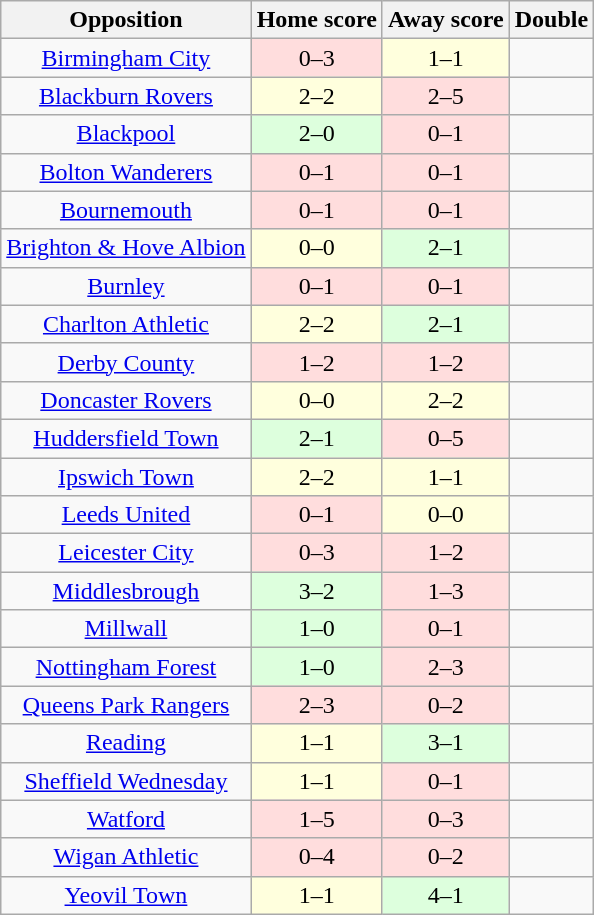<table class="wikitable" style="text-align: center;">
<tr>
<th>Opposition</th>
<th>Home score</th>
<th>Away score</th>
<th>Double</th>
</tr>
<tr>
<td><a href='#'>Birmingham City</a></td>
<td style="background:#fdd;">0–3</td>
<td style="background:#ffd;">1–1</td>
<td></td>
</tr>
<tr>
<td><a href='#'>Blackburn Rovers</a></td>
<td style="background:#ffd;">2–2</td>
<td style="background:#fdd;">2–5</td>
<td></td>
</tr>
<tr>
<td><a href='#'>Blackpool</a></td>
<td style="background:#dfd;">2–0</td>
<td style="background:#fdd;">0–1</td>
<td></td>
</tr>
<tr>
<td><a href='#'>Bolton Wanderers</a></td>
<td style="background:#fdd;">0–1</td>
<td style="background:#fdd;">0–1</td>
<td></td>
</tr>
<tr>
<td><a href='#'>Bournemouth</a></td>
<td style="background:#fdd;">0–1</td>
<td style="background:#fdd;">0–1</td>
<td></td>
</tr>
<tr>
<td><a href='#'>Brighton & Hove Albion</a></td>
<td style="background:#ffd;">0–0</td>
<td style="background:#dfd;">2–1</td>
<td></td>
</tr>
<tr>
<td><a href='#'>Burnley</a></td>
<td style="background:#fdd;">0–1</td>
<td style="background:#fdd;">0–1</td>
<td></td>
</tr>
<tr>
<td><a href='#'>Charlton Athletic</a></td>
<td style="background:#ffd;">2–2</td>
<td style="background:#dfd;">2–1</td>
<td></td>
</tr>
<tr>
<td><a href='#'>Derby County</a></td>
<td style="background:#fdd;">1–2</td>
<td style="background:#fdd;">1–2</td>
<td></td>
</tr>
<tr>
<td><a href='#'>Doncaster Rovers</a></td>
<td style="background:#ffd;">0–0</td>
<td style="background:#ffd;">2–2</td>
<td></td>
</tr>
<tr>
<td><a href='#'>Huddersfield Town</a></td>
<td style="background:#dfd;">2–1</td>
<td style="background:#fdd;">0–5</td>
<td></td>
</tr>
<tr>
<td><a href='#'>Ipswich Town</a></td>
<td style="background:#ffd;">2–2</td>
<td style="background:#ffd;">1–1</td>
<td></td>
</tr>
<tr>
<td><a href='#'>Leeds United</a></td>
<td style="background:#fdd;">0–1</td>
<td style="background:#ffd;">0–0</td>
<td></td>
</tr>
<tr>
<td><a href='#'>Leicester City</a></td>
<td style="background:#fdd;">0–3</td>
<td style="background:#fdd;">1–2</td>
<td></td>
</tr>
<tr>
<td><a href='#'>Middlesbrough</a></td>
<td style="background:#dfd;">3–2</td>
<td style="background:#fdd;">1–3</td>
<td></td>
</tr>
<tr>
<td><a href='#'>Millwall</a></td>
<td style="background:#dfd;">1–0</td>
<td style="background:#fdd;">0–1</td>
<td></td>
</tr>
<tr>
<td><a href='#'>Nottingham Forest</a></td>
<td style="background:#dfd;">1–0</td>
<td style="background:#fdd;">2–3</td>
<td></td>
</tr>
<tr>
<td><a href='#'>Queens Park Rangers</a></td>
<td style="background:#fdd;">2–3</td>
<td style="background:#fdd;">0–2</td>
<td></td>
</tr>
<tr>
<td><a href='#'>Reading</a></td>
<td style="background:#ffd;">1–1</td>
<td style="background:#dfd;">3–1</td>
<td></td>
</tr>
<tr>
<td><a href='#'>Sheffield Wednesday</a></td>
<td style="background:#ffd;">1–1</td>
<td style="background:#fdd;">0–1</td>
<td></td>
</tr>
<tr>
<td><a href='#'>Watford</a></td>
<td style="background:#fdd;">1–5</td>
<td style="background:#fdd;">0–3</td>
<td></td>
</tr>
<tr>
<td><a href='#'>Wigan Athletic</a></td>
<td style="background:#fdd;">0–4</td>
<td style="background:#fdd;">0–2</td>
<td></td>
</tr>
<tr>
<td><a href='#'>Yeovil Town</a></td>
<td style="background:#ffd;">1–1</td>
<td style="background:#dfd;">4–1</td>
<td></td>
</tr>
</table>
